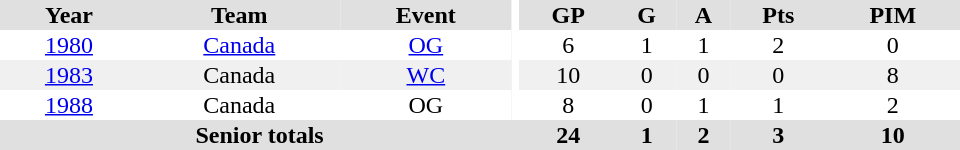<table border="0" cellpadding="1" cellspacing="0" ID="Table3" style="text-align:center; width:40em">
<tr bgcolor="#e0e0e0">
<th>Year</th>
<th>Team</th>
<th>Event</th>
<th rowspan="102" bgcolor="#ffffff"></th>
<th>GP</th>
<th>G</th>
<th>A</th>
<th>Pts</th>
<th>PIM</th>
</tr>
<tr>
<td><a href='#'>1980</a></td>
<td><a href='#'>Canada</a></td>
<td><a href='#'>OG</a></td>
<td>6</td>
<td>1</td>
<td>1</td>
<td>2</td>
<td>0</td>
</tr>
<tr bgcolor="#f0f0f0">
<td><a href='#'>1983</a></td>
<td>Canada</td>
<td><a href='#'>WC</a></td>
<td>10</td>
<td>0</td>
<td>0</td>
<td>0</td>
<td>8</td>
</tr>
<tr>
<td><a href='#'>1988</a></td>
<td>Canada</td>
<td>OG</td>
<td>8</td>
<td>0</td>
<td>1</td>
<td>1</td>
<td>2</td>
</tr>
<tr bgcolor="#e0e0e0">
<th colspan="4">Senior totals</th>
<th>24</th>
<th>1</th>
<th>2</th>
<th>3</th>
<th>10</th>
</tr>
</table>
